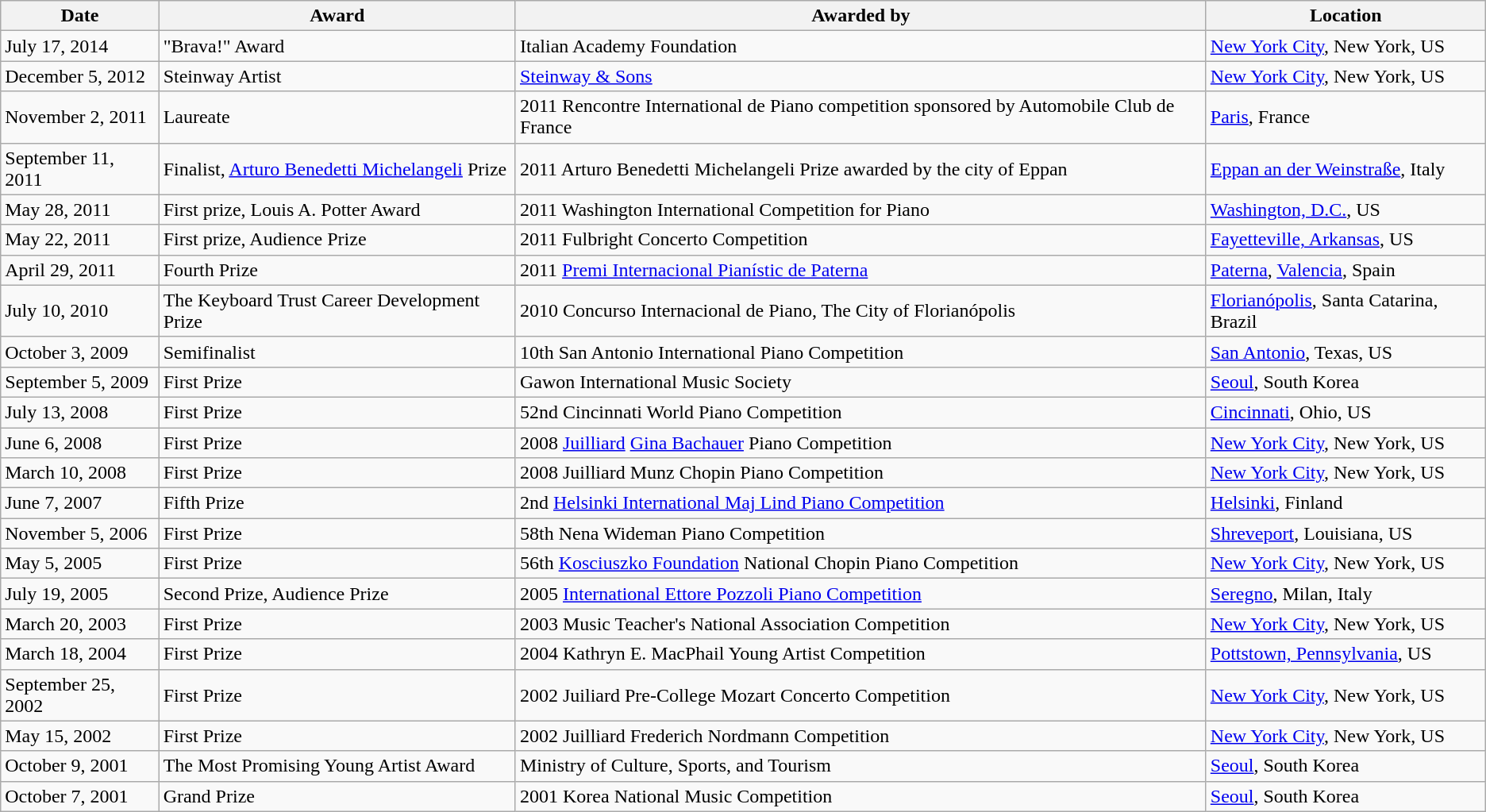<table class="wikitable">
<tr>
<th>Date</th>
<th>Award</th>
<th>Awarded by</th>
<th>Location</th>
</tr>
<tr>
<td>July 17, 2014</td>
<td>"Brava!" Award</td>
<td>Italian Academy Foundation</td>
<td><a href='#'>New York City</a>, New York, US</td>
</tr>
<tr>
<td>December 5, 2012</td>
<td>Steinway Artist</td>
<td><a href='#'>Steinway & Sons</a></td>
<td><a href='#'>New York City</a>, New York, US</td>
</tr>
<tr>
<td>November 2, 2011</td>
<td>Laureate</td>
<td>2011 Rencontre International de Piano competition sponsored by Automobile Club de France</td>
<td><a href='#'>Paris</a>, France</td>
</tr>
<tr>
<td>September 11, 2011</td>
<td>Finalist, <a href='#'>Arturo Benedetti Michelangeli</a> Prize</td>
<td>2011 Arturo Benedetti Michelangeli Prize awarded by the city of Eppan</td>
<td><a href='#'>Eppan an der Weinstraße</a>, Italy</td>
</tr>
<tr>
<td>May 28, 2011</td>
<td>First prize, Louis A. Potter Award</td>
<td>2011 Washington International Competition for Piano</td>
<td><a href='#'>Washington, D.C.</a>, US</td>
</tr>
<tr>
<td>May 22, 2011</td>
<td>First prize, Audience Prize</td>
<td>2011 Fulbright Concerto Competition</td>
<td><a href='#'>Fayetteville, Arkansas</a>, US</td>
</tr>
<tr>
<td>April 29, 2011</td>
<td>Fourth Prize</td>
<td>2011 <a href='#'>Premi Internacional Pianístic de Paterna</a></td>
<td><a href='#'>Paterna</a>, <a href='#'>Valencia</a>, Spain</td>
</tr>
<tr>
<td>July 10, 2010</td>
<td>The Keyboard Trust Career Development Prize</td>
<td>2010 Concurso Internacional de Piano, The City of Florianópolis</td>
<td><a href='#'>Florianópolis</a>, Santa Catarina, Brazil</td>
</tr>
<tr>
<td>October 3, 2009</td>
<td>Semifinalist</td>
<td>10th San Antonio International Piano Competition</td>
<td><a href='#'>San Antonio</a>, Texas, US</td>
</tr>
<tr>
<td>September 5, 2009</td>
<td>First Prize </td>
<td>Gawon International Music Society</td>
<td><a href='#'>Seoul</a>, South Korea</td>
</tr>
<tr>
<td>July 13, 2008</td>
<td>First Prize</td>
<td>52nd Cincinnati World Piano Competition</td>
<td><a href='#'>Cincinnati</a>, Ohio, US</td>
</tr>
<tr>
<td>June 6, 2008</td>
<td>First Prize</td>
<td>2008 <a href='#'>Juilliard</a> <a href='#'>Gina Bachauer</a> Piano Competition</td>
<td><a href='#'>New York City</a>, New York, US</td>
</tr>
<tr>
<td>March 10, 2008</td>
<td>First Prize</td>
<td>2008 Juilliard Munz Chopin Piano Competition</td>
<td><a href='#'>New York City</a>, New York, US</td>
</tr>
<tr>
<td>June 7, 2007</td>
<td>Fifth Prize</td>
<td>2nd <a href='#'>Helsinki International Maj Lind Piano Competition</a></td>
<td><a href='#'>Helsinki</a>, Finland</td>
</tr>
<tr>
<td>November 5, 2006</td>
<td>First Prize</td>
<td>58th Nena Wideman Piano Competition</td>
<td><a href='#'>Shreveport</a>, Louisiana, US</td>
</tr>
<tr>
<td>May 5, 2005</td>
<td>First Prize</td>
<td>56th <a href='#'>Kosciuszko Foundation</a> National Chopin Piano Competition</td>
<td><a href='#'>New York City</a>, New York, US</td>
</tr>
<tr>
<td>July 19, 2005</td>
<td>Second Prize, Audience Prize</td>
<td>2005 <a href='#'>International Ettore Pozzoli Piano Competition</a></td>
<td><a href='#'>Seregno</a>, Milan, Italy</td>
</tr>
<tr>
<td>March 20, 2003</td>
<td>First Prize</td>
<td>2003 Music Teacher's National Association Competition</td>
<td><a href='#'>New York City</a>, New York, US</td>
</tr>
<tr>
<td>March 18, 2004</td>
<td>First Prize</td>
<td>2004 Kathryn E. MacPhail Young Artist Competition</td>
<td><a href='#'>Pottstown, Pennsylvania</a>, US</td>
</tr>
<tr>
<td>September 25, 2002</td>
<td>First Prize</td>
<td>2002 Juiliard Pre-College Mozart Concerto Competition</td>
<td><a href='#'>New York City</a>, New York, US</td>
</tr>
<tr>
<td>May 15, 2002</td>
<td>First Prize</td>
<td>2002 Juilliard Frederich Nordmann Competition</td>
<td><a href='#'>New York City</a>, New York, US</td>
</tr>
<tr>
<td>October 9, 2001</td>
<td>The Most Promising Young Artist Award</td>
<td>Ministry of Culture, Sports, and Tourism</td>
<td><a href='#'>Seoul</a>, South Korea</td>
</tr>
<tr>
<td>October 7, 2001</td>
<td>Grand Prize</td>
<td>2001 Korea National Music Competition</td>
<td><a href='#'>Seoul</a>, South Korea</td>
</tr>
</table>
